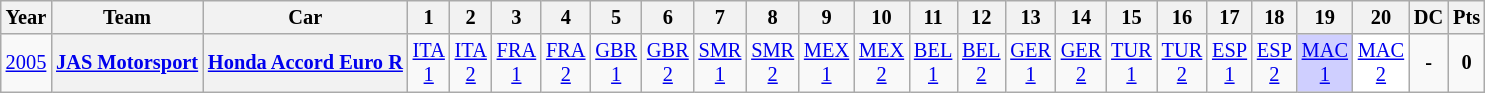<table class="wikitable" style="text-align:center; font-size:85%">
<tr>
<th>Year</th>
<th>Team</th>
<th>Car</th>
<th>1</th>
<th>2</th>
<th>3</th>
<th>4</th>
<th>5</th>
<th>6</th>
<th>7</th>
<th>8</th>
<th>9</th>
<th>10</th>
<th>11</th>
<th>12</th>
<th>13</th>
<th>14</th>
<th>15</th>
<th>16</th>
<th>17</th>
<th>18</th>
<th>19</th>
<th>20</th>
<th>DC</th>
<th>Pts</th>
</tr>
<tr>
<td><a href='#'>2005</a></td>
<th nowrap><a href='#'>JAS Motorsport</a></th>
<th nowrap><a href='#'>Honda Accord Euro R</a></th>
<td><a href='#'>ITA<br>1</a><br></td>
<td><a href='#'>ITA<br>2</a><br></td>
<td><a href='#'>FRA<br>1</a><br></td>
<td><a href='#'>FRA<br>2</a><br></td>
<td><a href='#'>GBR<br>1</a><br></td>
<td><a href='#'>GBR<br>2</a><br></td>
<td><a href='#'>SMR<br>1</a><br></td>
<td><a href='#'>SMR<br>2</a><br></td>
<td><a href='#'>MEX<br>1</a><br></td>
<td><a href='#'>MEX<br>2</a><br></td>
<td><a href='#'>BEL<br>1</a><br></td>
<td><a href='#'>BEL<br>2</a><br></td>
<td><a href='#'>GER<br>1</a><br></td>
<td><a href='#'>GER<br>2</a><br></td>
<td><a href='#'>TUR<br>1</a><br></td>
<td><a href='#'>TUR<br>2</a><br></td>
<td><a href='#'>ESP<br>1</a><br></td>
<td><a href='#'>ESP<br>2</a><br></td>
<td style="background:#cfcfff;"><a href='#'>MAC<br>1</a><br></td>
<td style="background:#ffffff;"><a href='#'>MAC<br>2</a><br></td>
<td><strong>-</strong></td>
<td><strong>0</strong></td>
</tr>
</table>
